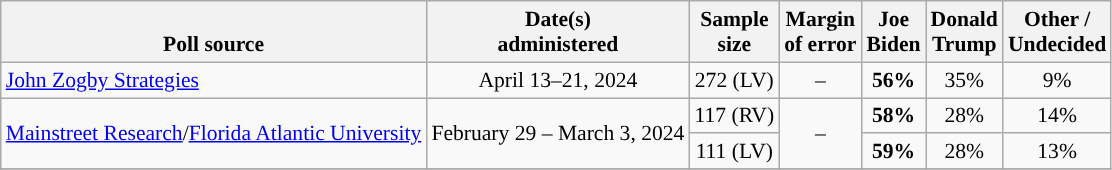<table class="wikitable sortable mw-datatable" style="font-size:90%;text-align:center;line-height:17px">
<tr valign=bottom>
<th>Poll source</th>
<th>Date(s)<br>administered</th>
<th>Sample<br>size</th>
<th>Margin<br>of error</th>
<th class="unsortable">Joe<br>Biden<br></th>
<th class="unsortable">Donald<br>Trump<br></th>
<th class="unsortable">Other /<br>Undecided</th>
</tr>
<tr>
<td style="text-align:left;"><a href='#'>John Zogby Strategies</a></td>
<td data-sort-value="2024-05-01">April 13–21, 2024</td>
<td>272 (LV)</td>
<td>–</td>
<td style="color:black;background-color:"><strong>56%</strong></td>
<td>35%</td>
<td>9%</td>
</tr>
<tr>
<td style="text-align:left;" rowspan="2"><a href='#'>Mainstreet Research</a>/<a href='#'>Florida Atlantic University</a></td>
<td rowspan="2">February 29 – March 3, 2024</td>
<td>117 (RV)</td>
<td rowspan="2">–</td>
<td style="color:black;background-color:"><strong>58%</strong></td>
<td>28%</td>
<td>14%</td>
</tr>
<tr>
<td>111 (LV)</td>
<td style="color:black;background-color:"><strong>59%</strong></td>
<td>28%</td>
<td>13%</td>
</tr>
<tr>
</tr>
</table>
